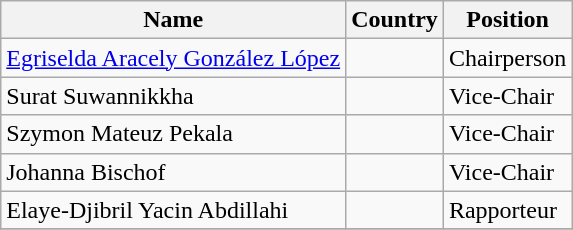<table class="wikitable" style="display: inline-table;">
<tr>
<th>Name</th>
<th>Country</th>
<th>Position</th>
</tr>
<tr>
<td><a href='#'>Egriselda Aracely González López</a></td>
<td></td>
<td>Chairperson</td>
</tr>
<tr>
<td>Surat Suwannikkha</td>
<td></td>
<td>Vice-Chair</td>
</tr>
<tr>
<td>Szymon Mateuz Pekala</td>
<td></td>
<td>Vice-Chair</td>
</tr>
<tr>
<td>Johanna Bischof</td>
<td></td>
<td>Vice-Chair</td>
</tr>
<tr>
<td>Elaye-Djibril Yacin Abdillahi</td>
<td></td>
<td>Rapporteur</td>
</tr>
<tr>
</tr>
</table>
